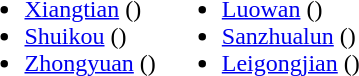<table>
<tr>
<td valign="top"><br><ul><li><a href='#'>Xiangtian</a> ()</li><li><a href='#'>Shuikou</a> ()</li><li><a href='#'>Zhongyuan</a> ()</li></ul></td>
<td valign="top"><br><ul><li><a href='#'>Luowan</a> ()</li><li><a href='#'>Sanzhualun</a> ()</li><li><a href='#'>Leigongjian</a> ()</li></ul></td>
</tr>
</table>
